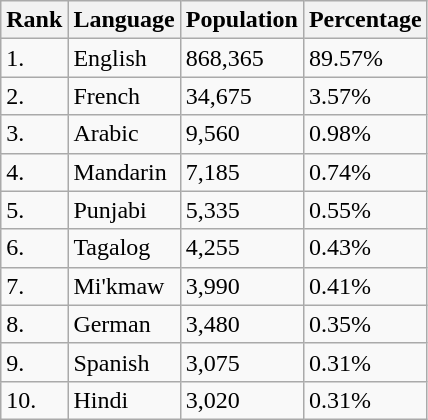<table class="wikitable sortable">
<tr>
<th>Rank</th>
<th>Language</th>
<th>Population</th>
<th>Percentage</th>
</tr>
<tr>
<td>1.</td>
<td>English</td>
<td>868,365</td>
<td>89.57%</td>
</tr>
<tr>
<td>2.</td>
<td>French</td>
<td>34,675</td>
<td>3.57%</td>
</tr>
<tr>
<td>3.</td>
<td>Arabic</td>
<td>9,560</td>
<td>0.98%</td>
</tr>
<tr>
<td>4.</td>
<td>Mandarin</td>
<td>7,185</td>
<td>0.74%</td>
</tr>
<tr>
<td>5.</td>
<td>Punjabi</td>
<td>5,335</td>
<td>0.55%</td>
</tr>
<tr>
<td>6.</td>
<td>Tagalog</td>
<td>4,255</td>
<td>0.43%</td>
</tr>
<tr>
<td>7.</td>
<td>Mi'kmaw</td>
<td>3,990</td>
<td>0.41%</td>
</tr>
<tr>
<td>8.</td>
<td>German</td>
<td>3,480</td>
<td>0.35%</td>
</tr>
<tr>
<td>9.</td>
<td>Spanish</td>
<td>3,075</td>
<td>0.31%</td>
</tr>
<tr>
<td>10.</td>
<td>Hindi</td>
<td>3,020</td>
<td>0.31%</td>
</tr>
</table>
